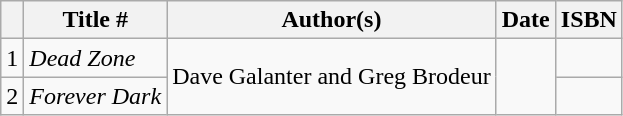<table class="wikitable">
<tr>
<th></th>
<th>Title #</th>
<th>Author(s)</th>
<th>Date</th>
<th>ISBN</th>
</tr>
<tr>
<td>1</td>
<td><em>Dead Zone</em></td>
<td rowspan="2">Dave Galanter and Greg Brodeur</td>
<td rowspan="2"></td>
<td></td>
</tr>
<tr>
<td>2</td>
<td><em>Forever Dark</em></td>
<td></td>
</tr>
</table>
